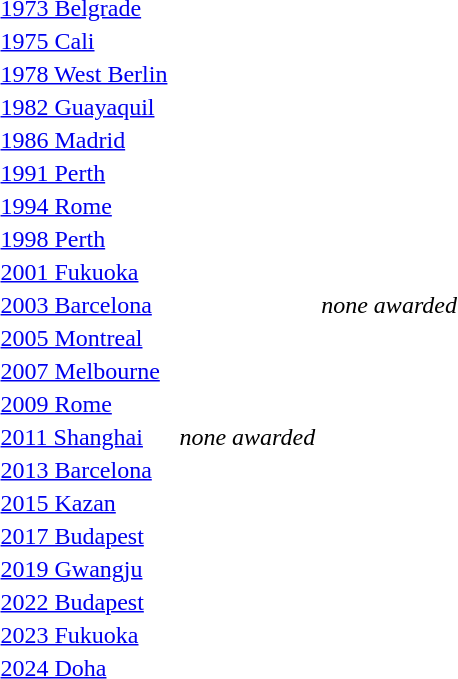<table>
<tr>
<td><a href='#'>1973 Belgrade</a></td>
<td></td>
<td></td>
<td></td>
</tr>
<tr>
<td><a href='#'>1975 Cali</a></td>
<td></td>
<td></td>
<td></td>
</tr>
<tr>
<td><a href='#'>1978 West Berlin</a></td>
<td></td>
<td></td>
<td></td>
</tr>
<tr>
<td><a href='#'>1982 Guayaquil</a></td>
<td></td>
<td></td>
<td></td>
</tr>
<tr>
<td><a href='#'>1986 Madrid</a></td>
<td></td>
<td></td>
<td></td>
</tr>
<tr>
<td><a href='#'>1991 Perth</a></td>
<td></td>
<td></td>
<td></td>
</tr>
<tr>
<td><a href='#'>1994 Rome</a></td>
<td></td>
<td></td>
<td></td>
</tr>
<tr>
<td><a href='#'>1998 Perth</a></td>
<td></td>
<td></td>
<td></td>
</tr>
<tr>
<td><a href='#'>2001 Fukuoka</a></td>
<td></td>
<td></td>
<td></td>
</tr>
<tr>
<td rowspan=2><a href='#'>2003 Barcelona</a></td>
<td rowspan=2></td>
<td></td>
<td rowspan=2><em>none awarded</em></td>
</tr>
<tr>
<td></td>
</tr>
<tr>
<td><a href='#'>2005 Montreal</a></td>
<td></td>
<td></td>
<td></td>
</tr>
<tr>
<td><a href='#'>2007 Melbourne</a></td>
<td></td>
<td></td>
<td></td>
</tr>
<tr>
<td><a href='#'>2009 Rome</a></td>
<td></td>
<td></td>
<td></td>
</tr>
<tr>
<td rowspan=2><a href='#'>2011 Shanghai</a></td>
<td></td>
<td rowspan=2><em>none awarded</em></td>
<td rowspan=2></td>
</tr>
<tr>
<td></td>
</tr>
<tr>
<td><a href='#'>2013 Barcelona</a></td>
<td></td>
<td></td>
<td></td>
</tr>
<tr>
<td><a href='#'>2015 Kazan</a></td>
<td></td>
<td></td>
<td></td>
</tr>
<tr>
<td><a href='#'>2017 Budapest</a></td>
<td></td>
<td></td>
<td></td>
</tr>
<tr>
<td><a href='#'>2019 Gwangju</a></td>
<td></td>
<td></td>
<td></td>
</tr>
<tr>
<td><a href='#'>2022 Budapest</a></td>
<td></td>
<td></td>
<td></td>
</tr>
<tr>
<td><a href='#'>2023 Fukuoka</a></td>
<td></td>
<td></td>
<td></td>
</tr>
<tr>
<td><a href='#'>2024 Doha</a></td>
<td></td>
<td></td>
<td></td>
</tr>
</table>
